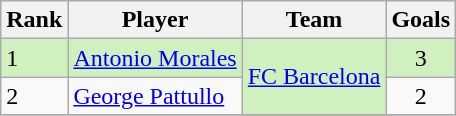<table class="wikitable">
<tr>
<th>Rank</th>
<th>Player</th>
<th>Team</th>
<th>Goals</th>
</tr>
<tr bgcolor="D0F0C0">
<td>1</td>
<td><a href='#'>Antonio Morales</a></td>
<td rowspan=2><a href='#'>FC Barcelona</a></td>
<td align="center">3</td>
</tr>
<tr>
<td>2</td>
<td><a href='#'>George Pattullo</a></td>
<td align="center">2</td>
</tr>
<tr>
</tr>
</table>
